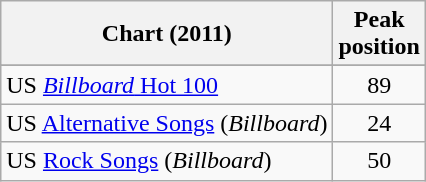<table class="wikitable">
<tr>
<th>Chart (2011)</th>
<th>Peak<br>position</th>
</tr>
<tr>
</tr>
<tr>
</tr>
<tr>
<td>US <a href='#'><em>Billboard</em> Hot 100</a></td>
<td align="center">89</td>
</tr>
<tr>
<td>US <a href='#'>Alternative Songs</a> (<em>Billboard</em>)</td>
<td align="center">24</td>
</tr>
<tr>
<td>US <a href='#'>Rock Songs</a> (<em>Billboard</em>)</td>
<td align="center">50</td>
</tr>
</table>
